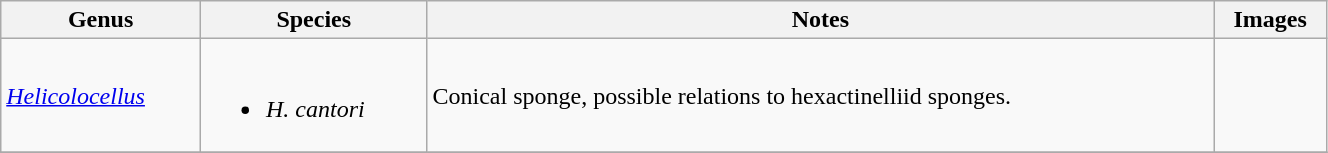<table class="wikitable" style="width:70%;">
<tr>
<th>Genus</th>
<th>Species</th>
<th>Notes</th>
<th>Images</th>
</tr>
<tr>
<td><em><a href='#'>Helicolocellus</a></em></td>
<td><br><ul><li><em>H. cantori</em></li></ul></td>
<td>Conical sponge, possible relations to hexactinelliid sponges.</td>
<td></td>
</tr>
<tr>
</tr>
</table>
